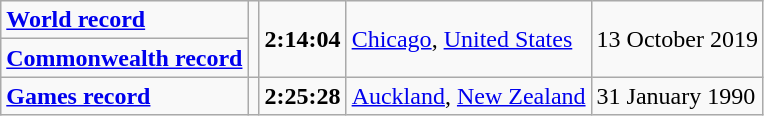<table class="wikitable">
<tr>
<td><a href='#'><strong>World record</strong></a></td>
<td rowspan=2></td>
<td rowspan=2><strong>2:14:04</strong></td>
<td rowspan=2><a href='#'>Chicago</a>, <a href='#'>United States</a></td>
<td rowspan=2>13 October 2019</td>
</tr>
<tr>
<td><a href='#'><strong>Commonwealth record</strong></a></td>
</tr>
<tr>
<td><a href='#'><strong>Games record</strong></a></td>
<td></td>
<td><strong>2:25:28</strong></td>
<td><a href='#'>Auckland</a>, <a href='#'>New Zealand</a></td>
<td>31 January 1990</td>
</tr>
</table>
